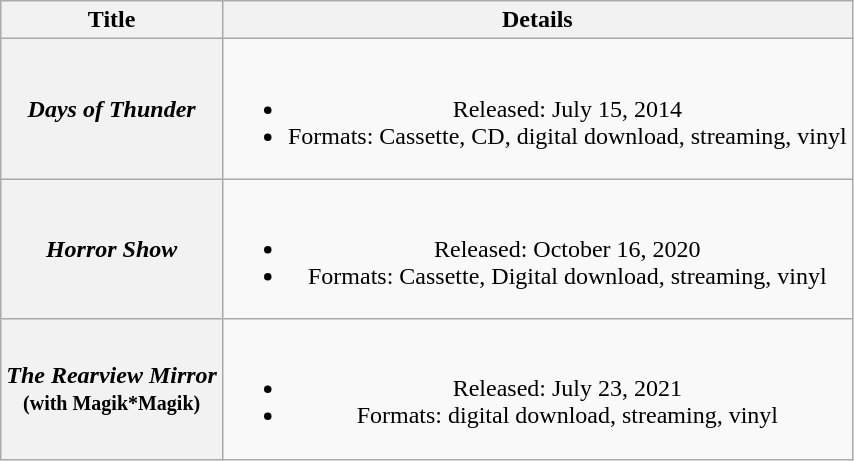<table class="wikitable plainrowheaders" style="text-align:center;">
<tr>
<th scope="col">Title</th>
<th scope="col">Details</th>
</tr>
<tr>
<th scope="row"><em>Days of Thunder</em></th>
<td><br><ul><li>Released: July 15, 2014</li><li>Formats: Cassette, CD, digital download, streaming, vinyl</li></ul></td>
</tr>
<tr>
<th scope="row"><em>Horror Show</em></th>
<td><br><ul><li>Released: October 16, 2020</li><li>Formats: Cassette, Digital download, streaming, vinyl</li></ul></td>
</tr>
<tr>
<th scope="row"><em>The Rearview Mirror</em> <br><small>(with Magik*Magik)</small></th>
<td><br><ul><li>Released: July 23, 2021</li><li>Formats: digital download, streaming, vinyl</li></ul></td>
</tr>
</table>
